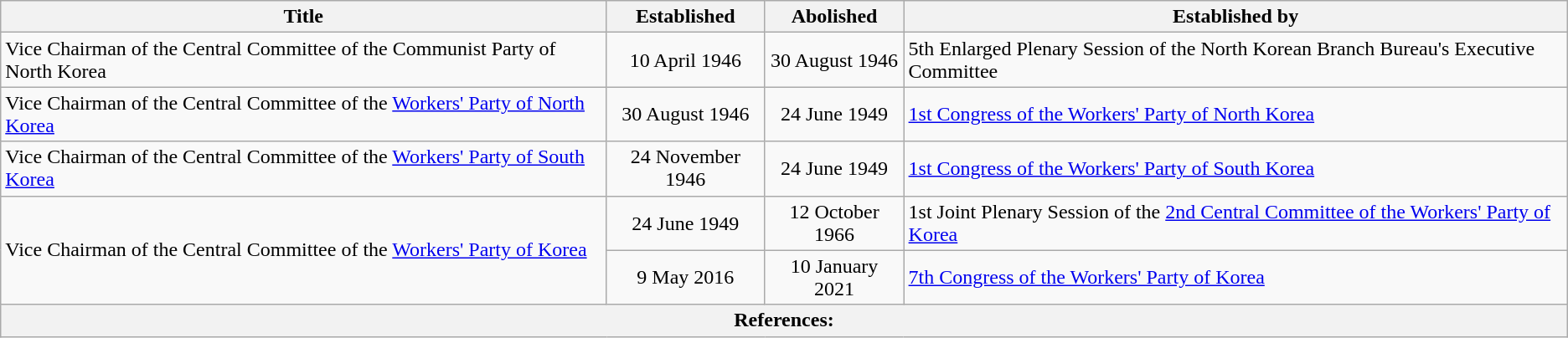<table class="wikitable sortable">
<tr>
<th>Title</th>
<th>Established</th>
<th>Abolished</th>
<th>Established by</th>
</tr>
<tr>
<td>Vice Chairman of the Central Committee of the Communist Party of North Korea</td>
<td align="center">10 April 1946</td>
<td align="center">30 August 1946</td>
<td>5th Enlarged Plenary Session	of the North Korean Branch Bureau's Executive Committee</td>
</tr>
<tr>
<td>Vice Chairman of the Central Committee of the <a href='#'>Workers' Party of North Korea</a></td>
<td align="center">30 August 1946</td>
<td align="center">24 June 1949</td>
<td><a href='#'>1st Congress of the Workers' Party of North Korea</a></td>
</tr>
<tr>
<td>Vice Chairman of the Central Committee of the <a href='#'>Workers' Party of South Korea</a></td>
<td align="center">24 November 1946</td>
<td align="center">24 June 1949</td>
<td><a href='#'>1st Congress of the Workers' Party of South Korea</a></td>
</tr>
<tr>
<td rowspan="2">Vice Chairman of the Central Committee of the <a href='#'>Workers' Party of Korea</a></td>
<td align="center">24 June 1949</td>
<td align="center">12 October 1966</td>
<td>1st Joint Plenary Session	of the <a href='#'>2nd Central Committee of the Workers' Party of Korea</a></td>
</tr>
<tr>
<td align="center">9 May 2016</td>
<td align="center">10 January 2021</td>
<td><a href='#'>7th Congress of the Workers' Party of Korea</a></td>
</tr>
<tr>
<th colspan="4" unsortable><strong>References:</strong><br></th>
</tr>
</table>
